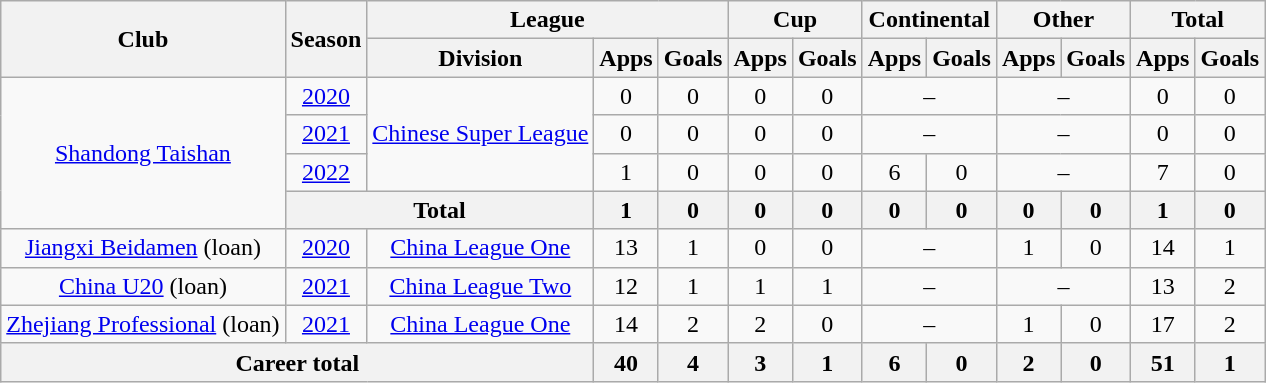<table class="wikitable" style="text-align: center">
<tr>
<th rowspan="2">Club</th>
<th rowspan="2">Season</th>
<th colspan="3">League</th>
<th colspan="2">Cup</th>
<th colspan="2">Continental</th>
<th colspan="2">Other</th>
<th colspan="2">Total</th>
</tr>
<tr>
<th>Division</th>
<th>Apps</th>
<th>Goals</th>
<th>Apps</th>
<th>Goals</th>
<th>Apps</th>
<th>Goals</th>
<th>Apps</th>
<th>Goals</th>
<th>Apps</th>
<th>Goals</th>
</tr>
<tr>
<td rowspan="4"><a href='#'>Shandong Taishan</a></td>
<td><a href='#'>2020</a></td>
<td rowspan="3"><a href='#'>Chinese Super League</a></td>
<td>0</td>
<td>0</td>
<td>0</td>
<td>0</td>
<td colspan="2">–</td>
<td colspan="2">–</td>
<td>0</td>
<td>0</td>
</tr>
<tr>
<td><a href='#'>2021</a></td>
<td>0</td>
<td>0</td>
<td>0</td>
<td>0</td>
<td colspan="2">–</td>
<td colspan="2">–</td>
<td>0</td>
<td>0</td>
</tr>
<tr>
<td><a href='#'>2022</a></td>
<td>1</td>
<td>0</td>
<td>0</td>
<td>0</td>
<td>6</td>
<td>0</td>
<td colspan="2">–</td>
<td>7</td>
<td>0</td>
</tr>
<tr>
<th colspan=2>Total</th>
<th>1</th>
<th>0</th>
<th>0</th>
<th>0</th>
<th>0</th>
<th>0</th>
<th>0</th>
<th>0</th>
<th>1</th>
<th>0</th>
</tr>
<tr>
<td><a href='#'>Jiangxi Beidamen</a> (loan)</td>
<td><a href='#'>2020</a></td>
<td><a href='#'>China League One</a></td>
<td>13</td>
<td>1</td>
<td>0</td>
<td>0</td>
<td colspan="2">–</td>
<td>1</td>
<td>0</td>
<td>14</td>
<td>1</td>
</tr>
<tr>
<td><a href='#'>China U20</a> (loan)</td>
<td><a href='#'>2021</a></td>
<td><a href='#'>China League Two</a></td>
<td>12</td>
<td>1</td>
<td>1</td>
<td>1</td>
<td colspan="2">–</td>
<td colspan="2">–</td>
<td>13</td>
<td>2</td>
</tr>
<tr>
<td><a href='#'>Zhejiang Professional</a> (loan)</td>
<td><a href='#'>2021</a></td>
<td><a href='#'>China League One</a></td>
<td>14</td>
<td>2</td>
<td>2</td>
<td>0</td>
<td colspan="2">–</td>
<td>1</td>
<td>0</td>
<td>17</td>
<td>2</td>
</tr>
<tr>
<th colspan=3>Career total</th>
<th>40</th>
<th>4</th>
<th>3</th>
<th>1</th>
<th>6</th>
<th>0</th>
<th>2</th>
<th>0</th>
<th>51</th>
<th>1</th>
</tr>
</table>
